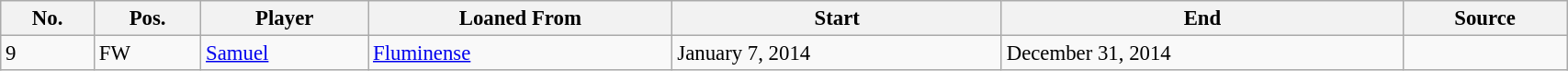<table class="wikitable sortable" style="width:90%; text-align:center; font-size:95%; text-align:left;">
<tr>
<th><strong>No.</strong></th>
<th><strong>Pos.</strong></th>
<th><strong>Player</strong></th>
<th><strong>Loaned From</strong></th>
<th><strong>Start</strong></th>
<th><strong>End</strong></th>
<th><strong>Source</strong></th>
</tr>
<tr>
<td>9</td>
<td>FW</td>
<td> <a href='#'>Samuel</a></td>
<td> <a href='#'>Fluminense</a></td>
<td>January 7, 2014</td>
<td>December 31, 2014</td>
<td align=center></td>
</tr>
</table>
